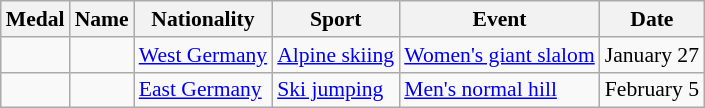<table class="wikitable sortable" style="font-size:90%">
<tr>
<th>Medal</th>
<th>Name</th>
<th>Nationality</th>
<th>Sport</th>
<th>Event</th>
<th>Date</th>
</tr>
<tr>
<td></td>
<td></td>
<td><a href='#'>West Germany</a></td>
<td><a href='#'>Alpine skiing</a></td>
<td><a href='#'>Women's giant slalom</a></td>
<td>January 27</td>
</tr>
<tr>
<td></td>
<td></td>
<td><a href='#'>East Germany</a></td>
<td><a href='#'>Ski jumping</a></td>
<td><a href='#'>Men's normal hill</a></td>
<td>February 5</td>
</tr>
</table>
